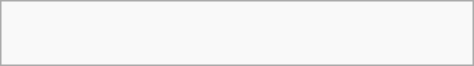<table class="wikitable" width=25%>
<tr>
<td><br><br>
</td>
</tr>
</table>
